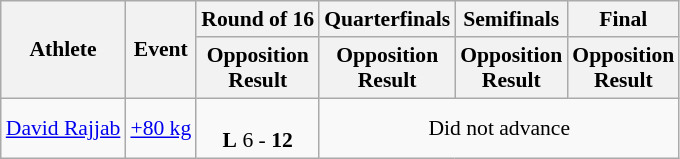<table class="wikitable" style="font-size:90%">
<tr>
<th rowspan=2>Athlete</th>
<th rowspan=2>Event</th>
<th>Round of 16</th>
<th>Quarterfinals</th>
<th>Semifinals</th>
<th>Final</th>
</tr>
<tr>
<th>Opposition<br>Result</th>
<th>Opposition<br>Result</th>
<th>Opposition<br>Result</th>
<th>Opposition<br>Result</th>
</tr>
<tr>
<td><a href='#'>David Rajjab</a></td>
<td><a href='#'>+80 kg</a></td>
<td align=center><br><strong>L</strong> 6 - <strong>12</strong></td>
<td align=center colspan="7">Did not advance</td>
</tr>
</table>
